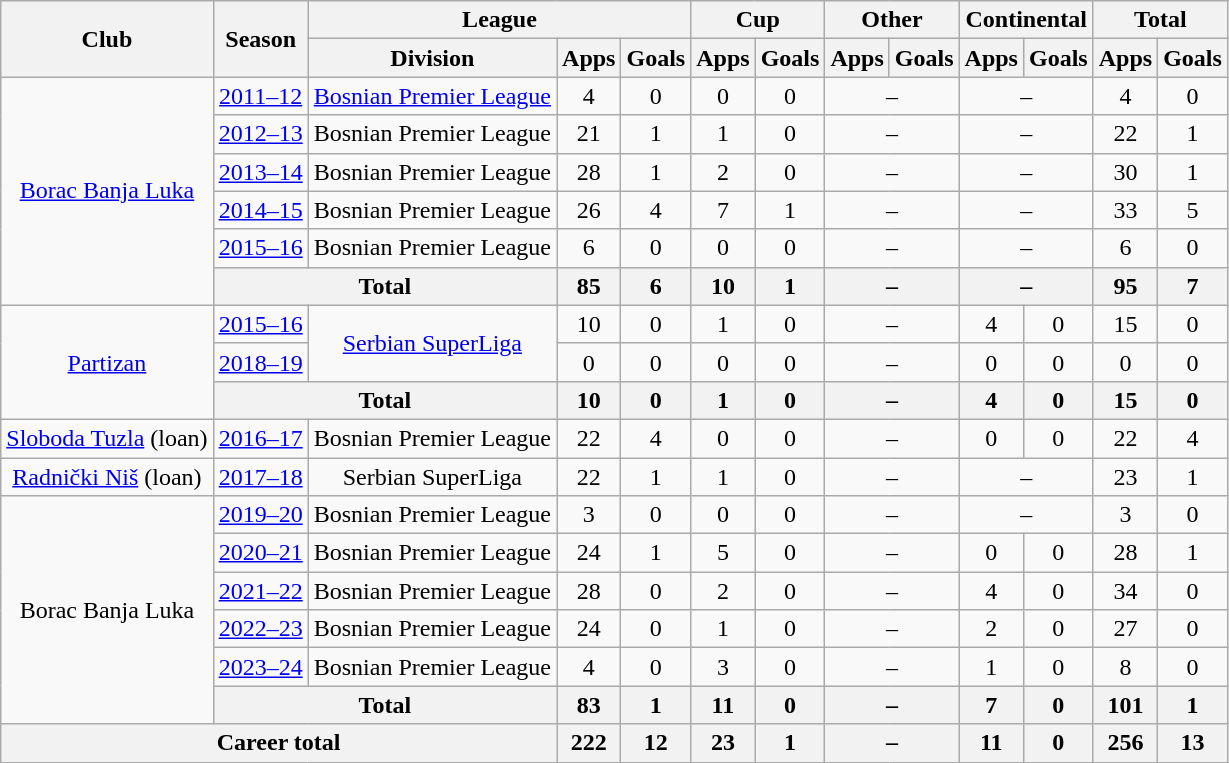<table class="wikitable" style="text-align:center">
<tr>
<th rowspan="2">Club</th>
<th rowspan="2">Season</th>
<th colspan="3">League</th>
<th colspan="2">Cup</th>
<th colspan="2">Other</th>
<th colspan="2">Continental</th>
<th colspan="2">Total</th>
</tr>
<tr>
<th>Division</th>
<th>Apps</th>
<th>Goals</th>
<th>Apps</th>
<th>Goals</th>
<th>Apps</th>
<th>Goals</th>
<th>Apps</th>
<th>Goals</th>
<th>Apps</th>
<th>Goals</th>
</tr>
<tr>
<td rowspan="6"><a href='#'>Borac Banja Luka</a></td>
<td><a href='#'>2011–12</a></td>
<td><a href='#'>Bosnian Premier League</a></td>
<td>4</td>
<td>0</td>
<td>0</td>
<td>0</td>
<td colspan="2">–</td>
<td colspan="2">–</td>
<td>4</td>
<td>0</td>
</tr>
<tr>
<td><a href='#'>2012–13</a></td>
<td>Bosnian Premier League</td>
<td>21</td>
<td>1</td>
<td>1</td>
<td>0</td>
<td colspan="2">–</td>
<td colspan="2">–</td>
<td>22</td>
<td>1</td>
</tr>
<tr>
<td><a href='#'>2013–14</a></td>
<td>Bosnian Premier League</td>
<td>28</td>
<td>1</td>
<td>2</td>
<td>0</td>
<td colspan="2">–</td>
<td colspan="2">–</td>
<td>30</td>
<td>1</td>
</tr>
<tr>
<td><a href='#'>2014–15</a></td>
<td>Bosnian Premier League</td>
<td>26</td>
<td>4</td>
<td>7</td>
<td>1</td>
<td colspan="2">–</td>
<td colspan="2">–</td>
<td>33</td>
<td>5</td>
</tr>
<tr>
<td><a href='#'>2015–16</a></td>
<td>Bosnian Premier League</td>
<td>6</td>
<td>0</td>
<td>0</td>
<td>0</td>
<td colspan="2">–</td>
<td colspan="2">–</td>
<td>6</td>
<td>0</td>
</tr>
<tr>
<th colspan="2">Total</th>
<th>85</th>
<th>6</th>
<th>10</th>
<th>1</th>
<th colspan="2">–</th>
<th colspan="2">–</th>
<th>95</th>
<th>7</th>
</tr>
<tr>
<td rowspan="3"><a href='#'>Partizan</a></td>
<td><a href='#'>2015–16</a></td>
<td rowspan="2"><a href='#'>Serbian SuperLiga</a></td>
<td>10</td>
<td>0</td>
<td>1</td>
<td>0</td>
<td colspan="2">–</td>
<td>4</td>
<td>0</td>
<td>15</td>
<td>0</td>
</tr>
<tr>
<td><a href='#'>2018–19</a></td>
<td>0</td>
<td>0</td>
<td>0</td>
<td>0</td>
<td colspan="2">–</td>
<td>0</td>
<td>0</td>
<td>0</td>
<td>0</td>
</tr>
<tr>
<th colspan="2">Total</th>
<th>10</th>
<th>0</th>
<th>1</th>
<th>0</th>
<th colspan="2">–</th>
<th>4</th>
<th>0</th>
<th>15</th>
<th>0</th>
</tr>
<tr>
<td><a href='#'>Sloboda Tuzla</a> (loan)</td>
<td><a href='#'>2016–17</a></td>
<td>Bosnian Premier League</td>
<td>22</td>
<td>4</td>
<td>0</td>
<td>0</td>
<td colspan="2">–</td>
<td>0</td>
<td>0</td>
<td>22</td>
<td>4</td>
</tr>
<tr>
<td><a href='#'>Radnički Niš</a> (loan)</td>
<td><a href='#'>2017–18</a></td>
<td>Serbian SuperLiga</td>
<td>22</td>
<td>1</td>
<td>1</td>
<td>0</td>
<td colspan="2">–</td>
<td colspan="2">–</td>
<td>23</td>
<td>1</td>
</tr>
<tr>
<td rowspan="6">Borac Banja Luka</td>
<td><a href='#'>2019–20</a></td>
<td>Bosnian Premier League</td>
<td>3</td>
<td>0</td>
<td>0</td>
<td>0</td>
<td colspan="2">–</td>
<td colspan="2">–</td>
<td>3</td>
<td>0</td>
</tr>
<tr>
<td><a href='#'>2020–21</a></td>
<td>Bosnian Premier League</td>
<td>24</td>
<td>1</td>
<td>5</td>
<td>0</td>
<td colspan="2">–</td>
<td>0</td>
<td>0</td>
<td>28</td>
<td>1</td>
</tr>
<tr>
<td><a href='#'>2021–22</a></td>
<td>Bosnian Premier League</td>
<td>28</td>
<td>0</td>
<td>2</td>
<td>0</td>
<td colspan="2">–</td>
<td>4</td>
<td>0</td>
<td>34</td>
<td>0</td>
</tr>
<tr>
<td><a href='#'>2022–23</a></td>
<td>Bosnian Premier League</td>
<td>24</td>
<td>0</td>
<td>1</td>
<td>0</td>
<td colspan="2">–</td>
<td>2</td>
<td>0</td>
<td>27</td>
<td>0</td>
</tr>
<tr>
<td><a href='#'>2023–24</a></td>
<td>Bosnian Premier League</td>
<td>4</td>
<td>0</td>
<td>3</td>
<td>0</td>
<td colspan="2">–</td>
<td>1</td>
<td>0</td>
<td>8</td>
<td>0</td>
</tr>
<tr>
<th colspan="2">Total</th>
<th>83</th>
<th>1</th>
<th>11</th>
<th>0</th>
<th colspan="2">–</th>
<th>7</th>
<th>0</th>
<th>101</th>
<th>1</th>
</tr>
<tr>
<th colspan="3">Career total</th>
<th>222</th>
<th>12</th>
<th>23</th>
<th>1</th>
<th colspan="2">–</th>
<th>11</th>
<th>0</th>
<th>256</th>
<th>13</th>
</tr>
</table>
